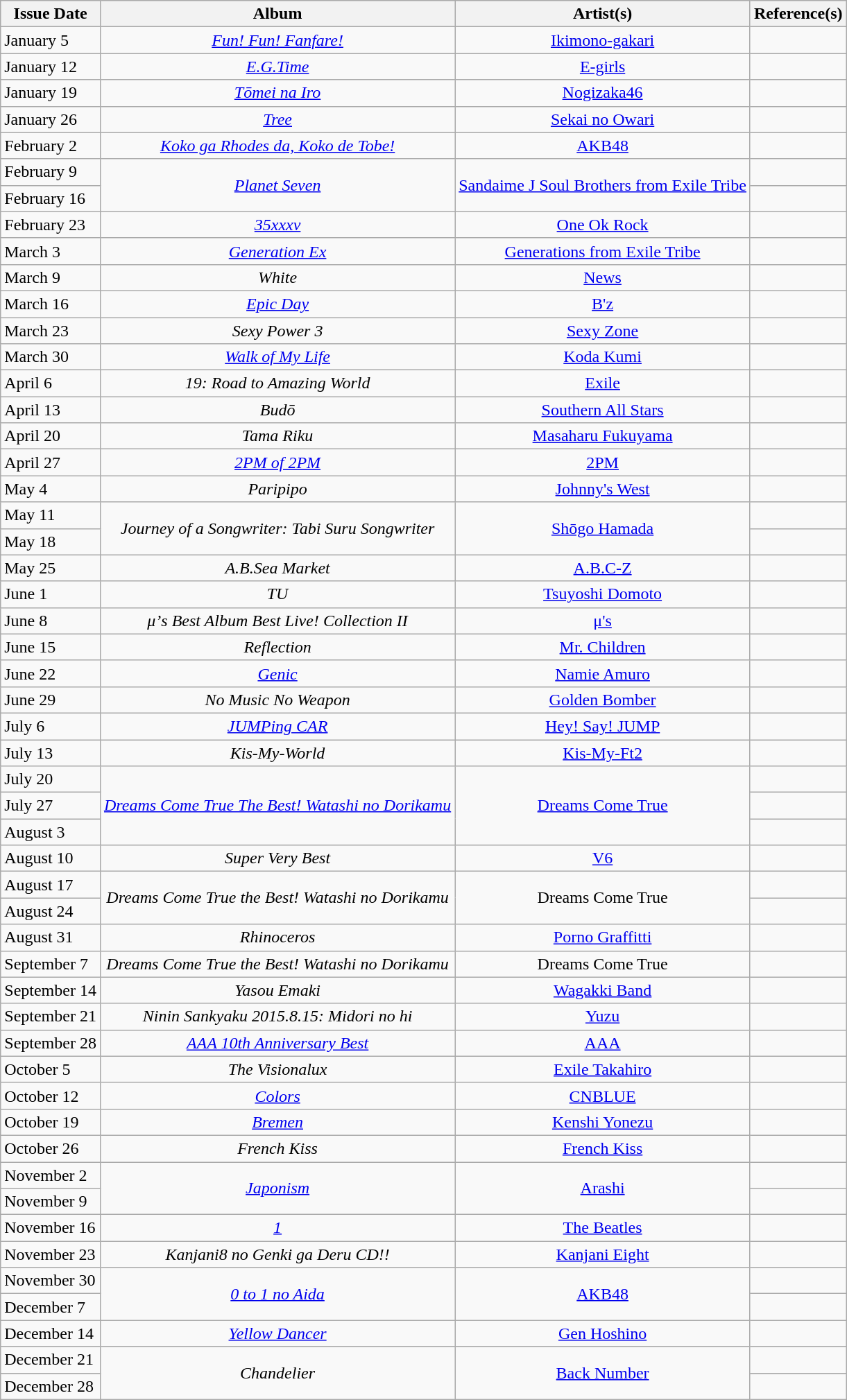<table class="wikitable" style="text-align:center;">
<tr>
<th>Issue Date</th>
<th>Album</th>
<th>Artist(s)</th>
<th>Reference(s)</th>
</tr>
<tr>
<td align="left">January 5</td>
<td><em><a href='#'>Fun! Fun! Fanfare!</a></em></td>
<td><a href='#'>Ikimono-gakari</a></td>
<td></td>
</tr>
<tr>
<td align="left">January 12</td>
<td><em><a href='#'>E.G.Time</a></em></td>
<td><a href='#'>E-girls</a></td>
<td></td>
</tr>
<tr>
<td align="left">January 19</td>
<td><em><a href='#'>Tōmei na Iro</a></em></td>
<td><a href='#'>Nogizaka46</a></td>
<td></td>
</tr>
<tr>
<td align="left">January 26</td>
<td><em><a href='#'>Tree</a></em></td>
<td><a href='#'>Sekai no Owari</a></td>
<td></td>
</tr>
<tr>
<td align="left">February 2</td>
<td><em><a href='#'>Koko ga Rhodes da, Koko de Tobe!</a></em></td>
<td><a href='#'>AKB48</a></td>
<td></td>
</tr>
<tr>
<td align="left">February 9</td>
<td rowspan="2"><em><a href='#'>Planet Seven</a></em></td>
<td rowspan="2"><a href='#'>Sandaime J Soul Brothers from Exile Tribe</a></td>
<td></td>
</tr>
<tr>
<td align="left">February 16</td>
<td></td>
</tr>
<tr>
<td align="left">February 23</td>
<td><em><a href='#'>35xxxv</a></em></td>
<td><a href='#'>One Ok Rock</a></td>
<td></td>
</tr>
<tr>
<td align="left">March 3</td>
<td><em><a href='#'>Generation Ex</a></em></td>
<td><a href='#'>Generations from Exile Tribe</a></td>
<td></td>
</tr>
<tr>
<td align="left">March 9</td>
<td><em>White</em></td>
<td><a href='#'>News</a></td>
<td></td>
</tr>
<tr>
<td align="left">March 16</td>
<td><em><a href='#'>Epic Day</a></em></td>
<td><a href='#'>B'z</a></td>
<td></td>
</tr>
<tr>
<td align="left">March 23</td>
<td><em>Sexy Power 3</em></td>
<td><a href='#'>Sexy Zone</a></td>
<td></td>
</tr>
<tr>
<td align="left">March 30</td>
<td><em><a href='#'>Walk of My Life</a></em></td>
<td><a href='#'>Koda Kumi</a></td>
<td></td>
</tr>
<tr>
<td align="left">April 6</td>
<td><em>19: Road to Amazing World</em></td>
<td><a href='#'>Exile</a></td>
<td></td>
</tr>
<tr>
<td align="left">April 13</td>
<td><em>Budō</em></td>
<td><a href='#'>Southern All Stars</a></td>
<td></td>
</tr>
<tr>
<td align="left">April 20</td>
<td><em>Tama Riku</em></td>
<td><a href='#'>Masaharu Fukuyama</a></td>
<td></td>
</tr>
<tr>
<td align="left">April 27</td>
<td><em><a href='#'>2PM of 2PM</a></em></td>
<td><a href='#'>2PM</a></td>
<td></td>
</tr>
<tr>
<td align="left">May 4</td>
<td><em>Paripipo</em></td>
<td><a href='#'>Johnny's West</a></td>
<td></td>
</tr>
<tr>
<td align="left">May 11</td>
<td rowspan="2"><em>Journey of a Songwriter: Tabi Suru Songwriter</em></td>
<td rowspan="2"><a href='#'>Shōgo Hamada</a></td>
<td></td>
</tr>
<tr>
<td align="left">May 18</td>
<td></td>
</tr>
<tr>
<td align="left">May 25</td>
<td><em>A.B.Sea Market</em></td>
<td><a href='#'>A.B.C-Z</a></td>
<td></td>
</tr>
<tr>
<td align="left">June 1</td>
<td><em>TU</em></td>
<td><a href='#'>Tsuyoshi Domoto</a></td>
<td></td>
</tr>
<tr>
<td align="left">June 8</td>
<td><em>μ’s Best Album Best Live! Collection II</em></td>
<td><a href='#'>μ's</a></td>
<td></td>
</tr>
<tr>
<td align="left">June 15</td>
<td><em>Reflection</em></td>
<td><a href='#'>Mr. Children</a></td>
<td></td>
</tr>
<tr>
<td align="left">June 22</td>
<td><em><a href='#'>Genic</a></em></td>
<td><a href='#'>Namie Amuro</a></td>
<td></td>
</tr>
<tr>
<td align="left">June 29</td>
<td><em>No Music No Weapon</em></td>
<td><a href='#'>Golden Bomber</a></td>
<td></td>
</tr>
<tr>
<td align="left">July 6</td>
<td><em><a href='#'>JUMPing CAR</a></em></td>
<td><a href='#'>Hey! Say! JUMP</a></td>
<td></td>
</tr>
<tr>
<td align="left">July 13</td>
<td><em>Kis-My-World</em></td>
<td><a href='#'>Kis-My-Ft2</a></td>
<td></td>
</tr>
<tr>
<td align="left">July 20</td>
<td rowspan="3"><em><a href='#'>Dreams Come True The Best! Watashi no Dorikamu</a></em></td>
<td rowspan="3"><a href='#'>Dreams Come True</a></td>
<td></td>
</tr>
<tr>
<td align="left">July 27</td>
<td></td>
</tr>
<tr>
<td align="left">August 3</td>
<td></td>
</tr>
<tr>
<td align="left">August 10</td>
<td><em>Super Very Best</em></td>
<td><a href='#'>V6</a></td>
<td></td>
</tr>
<tr>
<td align="left">August 17</td>
<td rowspan="2"><em>Dreams Come True the Best! Watashi no Dorikamu</em></td>
<td rowspan="2">Dreams Come True</td>
<td></td>
</tr>
<tr>
<td align="left">August 24</td>
<td></td>
</tr>
<tr>
<td align="left">August 31</td>
<td><em>Rhinoceros</em></td>
<td><a href='#'>Porno Graffitti</a></td>
<td></td>
</tr>
<tr>
<td align="left">September 7</td>
<td><em>Dreams Come True the Best! Watashi no Dorikamu</em></td>
<td>Dreams Come True</td>
<td></td>
</tr>
<tr>
<td align="left">September 14</td>
<td><em>Yasou Emaki</em></td>
<td><a href='#'>Wagakki Band</a></td>
<td></td>
</tr>
<tr>
<td align="left">September 21</td>
<td><em>Ninin Sankyaku 2015.8.15: Midori no hi</em></td>
<td><a href='#'>Yuzu</a></td>
<td></td>
</tr>
<tr>
<td align="left">September 28</td>
<td><em><a href='#'>AAA 10th Anniversary Best</a></em></td>
<td><a href='#'>AAA</a></td>
<td></td>
</tr>
<tr>
<td align="left">October 5</td>
<td><em>The Visionalux</em></td>
<td><a href='#'>Exile Takahiro</a></td>
<td></td>
</tr>
<tr>
<td align="left">October 12</td>
<td><em><a href='#'>Colors</a></em></td>
<td><a href='#'>CNBLUE</a></td>
<td></td>
</tr>
<tr>
<td align="left">October 19</td>
<td><em><a href='#'>Bremen</a></em></td>
<td><a href='#'>Kenshi Yonezu</a></td>
<td></td>
</tr>
<tr>
<td align="left">October 26</td>
<td><em>French Kiss</em></td>
<td><a href='#'>French Kiss</a></td>
<td></td>
</tr>
<tr>
<td align="left">November 2</td>
<td rowspan="2"><em><a href='#'>Japonism</a></em></td>
<td rowspan="2"><a href='#'>Arashi</a></td>
<td></td>
</tr>
<tr>
<td align="left">November 9</td>
<td></td>
</tr>
<tr>
<td align="left">November 16</td>
<td><em><a href='#'>1</a></em></td>
<td><a href='#'>The Beatles</a></td>
<td></td>
</tr>
<tr>
<td align="left">November 23</td>
<td><em>Kanjani8 no Genki ga Deru CD!!</em></td>
<td><a href='#'>Kanjani Eight</a></td>
<td></td>
</tr>
<tr>
<td align="left">November 30</td>
<td rowspan="2"><em><a href='#'>0 to 1 no Aida</a></em></td>
<td rowspan="2"><a href='#'>AKB48</a></td>
<td></td>
</tr>
<tr>
<td align="left">December 7</td>
<td></td>
</tr>
<tr>
<td align="left">December 14</td>
<td><em><a href='#'>Yellow Dancer</a></em></td>
<td><a href='#'>Gen Hoshino</a></td>
<td></td>
</tr>
<tr>
<td align="left">December 21</td>
<td rowspan="2"><em>Chandelier</em></td>
<td rowspan="2"><a href='#'>Back Number</a></td>
<td></td>
</tr>
<tr>
<td align="left">December 28</td>
<td></td>
</tr>
</table>
